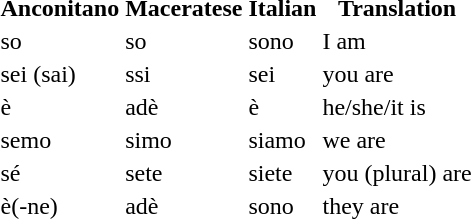<table>
<tr>
<th>Anconitano</th>
<th>Maceratese</th>
<th>Italian</th>
<th>Translation</th>
</tr>
<tr ->
<td>so</td>
<td>so</td>
<td>sono</td>
<td>I am</td>
</tr>
<tr ->
<td>sei (sai)</td>
<td>ssi</td>
<td>sei</td>
<td>you are</td>
</tr>
<tr ->
<td>è</td>
<td>adè</td>
<td>è</td>
<td>he/she/it is</td>
</tr>
<tr ->
<td>semo</td>
<td>simo</td>
<td>siamo</td>
<td>we are</td>
</tr>
<tr ->
<td>sé</td>
<td>sete</td>
<td>siete</td>
<td>you (plural) are</td>
</tr>
<tr ->
<td>è(-ne)</td>
<td>adè</td>
<td>sono</td>
<td>they are</td>
</tr>
</table>
